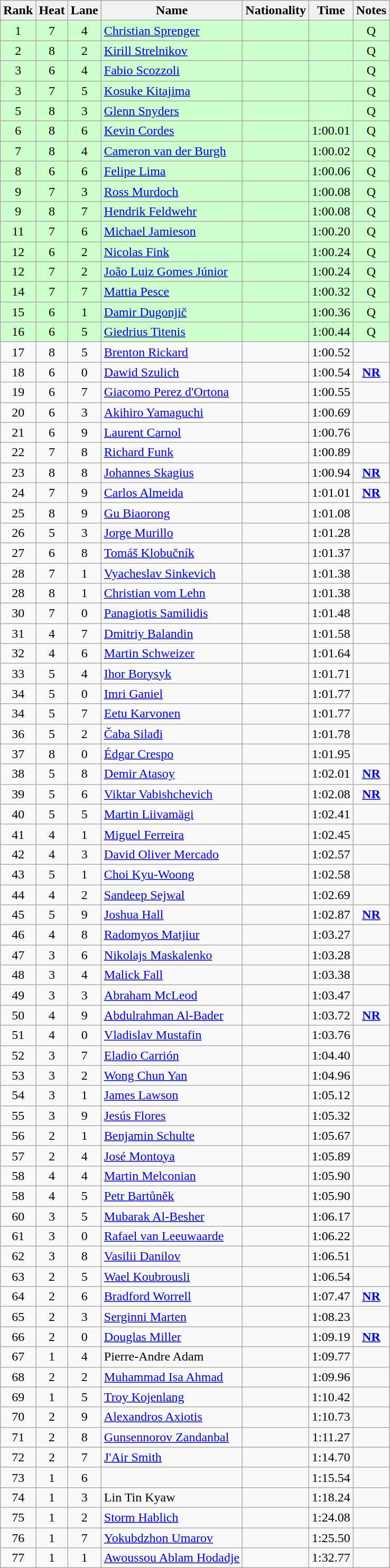<table class="wikitable sortable" style="text-align:center">
<tr>
<th>Rank</th>
<th>Heat</th>
<th>Lane</th>
<th>Name</th>
<th>Nationality</th>
<th>Time</th>
<th>Notes</th>
</tr>
<tr bgcolor=ccffcc>
<td>1</td>
<td>7</td>
<td>4</td>
<td align=left><a href='#'>Christian Sprenger</a></td>
<td align=left></td>
<td></td>
<td>Q</td>
</tr>
<tr bgcolor=ccffcc>
<td>2</td>
<td>8</td>
<td>2</td>
<td align=left><a href='#'>Kirill Strelnikov</a></td>
<td align=left></td>
<td></td>
<td>Q</td>
</tr>
<tr bgcolor=ccffcc>
<td>3</td>
<td>6</td>
<td>4</td>
<td align=left><a href='#'>Fabio Scozzoli</a></td>
<td align=left></td>
<td></td>
<td>Q</td>
</tr>
<tr bgcolor=ccffcc>
<td>3</td>
<td>7</td>
<td>5</td>
<td align=left><a href='#'>Kosuke Kitajima</a></td>
<td align=left></td>
<td></td>
<td>Q</td>
</tr>
<tr bgcolor=ccffcc>
<td>5</td>
<td>8</td>
<td>3</td>
<td align=left><a href='#'>Glenn Snyders</a></td>
<td align=left></td>
<td></td>
<td>Q</td>
</tr>
<tr bgcolor=ccffcc>
<td>6</td>
<td>8</td>
<td>6</td>
<td align=left><a href='#'>Kevin Cordes</a></td>
<td align=left></td>
<td>1:00.01</td>
<td>Q</td>
</tr>
<tr bgcolor=ccffcc>
<td>7</td>
<td>8</td>
<td>4</td>
<td align=left><a href='#'>Cameron van der Burgh</a></td>
<td align=left></td>
<td>1:00.02</td>
<td>Q</td>
</tr>
<tr bgcolor=ccffcc>
<td>8</td>
<td>6</td>
<td>6</td>
<td align=left><a href='#'>Felipe Lima</a></td>
<td align=left></td>
<td>1:00.06</td>
<td>Q</td>
</tr>
<tr bgcolor=ccffcc>
<td>9</td>
<td>7</td>
<td>3</td>
<td align=left><a href='#'>Ross Murdoch</a></td>
<td align=left></td>
<td>1:00.08</td>
<td>Q</td>
</tr>
<tr bgcolor=ccffcc>
<td>9</td>
<td>8</td>
<td>7</td>
<td align=left><a href='#'>Hendrik Feldwehr</a></td>
<td align=left></td>
<td>1:00.08</td>
<td>Q</td>
</tr>
<tr bgcolor=ccffcc>
<td>11</td>
<td>7</td>
<td>6</td>
<td align=left><a href='#'>Michael Jamieson</a></td>
<td align=left></td>
<td>1:00.20</td>
<td>Q</td>
</tr>
<tr bgcolor=ccffcc>
<td>12</td>
<td>6</td>
<td>2</td>
<td align=left><a href='#'>Nicolas Fink</a></td>
<td align=left></td>
<td>1:00.24</td>
<td>Q</td>
</tr>
<tr bgcolor=ccffcc>
<td>12</td>
<td>7</td>
<td>2</td>
<td align=left><a href='#'>João Luiz Gomes Júnior</a></td>
<td align=left></td>
<td>1:00.24</td>
<td>Q</td>
</tr>
<tr bgcolor=ccffcc>
<td>14</td>
<td>7</td>
<td>7</td>
<td align=left><a href='#'>Mattia Pesce</a></td>
<td align=left></td>
<td>1:00.32</td>
<td>Q</td>
</tr>
<tr bgcolor=ccffcc>
<td>15</td>
<td>6</td>
<td>1</td>
<td align=left><a href='#'>Damir Dugonjič</a></td>
<td align=left></td>
<td>1:00.36</td>
<td>Q</td>
</tr>
<tr bgcolor=ccffcc>
<td>16</td>
<td>6</td>
<td>5</td>
<td align=left><a href='#'>Giedrius Titenis</a></td>
<td align=left></td>
<td>1:00.44</td>
<td>Q</td>
</tr>
<tr>
<td>17</td>
<td>8</td>
<td>5</td>
<td align=left><a href='#'>Brenton Rickard</a></td>
<td align=left></td>
<td>1:00.52</td>
<td></td>
</tr>
<tr>
<td>18</td>
<td>6</td>
<td>0</td>
<td align=left><a href='#'>Dawid Szulich</a></td>
<td align=left></td>
<td>1:00.54</td>
<td><strong><a href='#'>NR</a></strong></td>
</tr>
<tr>
<td>19</td>
<td>6</td>
<td>7</td>
<td align=left><a href='#'>Giacomo Perez d'Ortona</a></td>
<td align=left></td>
<td>1:00.55</td>
<td></td>
</tr>
<tr>
<td>20</td>
<td>6</td>
<td>3</td>
<td align=left><a href='#'>Akihiro Yamaguchi</a></td>
<td align=left></td>
<td>1:00.69</td>
<td></td>
</tr>
<tr>
<td>21</td>
<td>6</td>
<td>9</td>
<td align=left><a href='#'>Laurent Carnol</a></td>
<td align=left></td>
<td>1:00.76</td>
<td></td>
</tr>
<tr>
<td>22</td>
<td>7</td>
<td>8</td>
<td align=left><a href='#'>Richard Funk</a></td>
<td align=left></td>
<td>1:00.89</td>
<td></td>
</tr>
<tr>
<td>23</td>
<td>8</td>
<td>8</td>
<td align=left><a href='#'>Johannes Skagius</a></td>
<td align=left></td>
<td>1:00.94</td>
<td><strong><a href='#'>NR</a></strong></td>
</tr>
<tr>
<td>24</td>
<td>7</td>
<td>9</td>
<td align=left><a href='#'>Carlos Almeida</a></td>
<td align=left></td>
<td>1:01.01</td>
<td><strong><a href='#'>NR</a></strong></td>
</tr>
<tr>
<td>25</td>
<td>8</td>
<td>9</td>
<td align=left><a href='#'>Gu Biaorong</a></td>
<td align=left></td>
<td>1:01.08</td>
<td></td>
</tr>
<tr>
<td>26</td>
<td>5</td>
<td>3</td>
<td align=left><a href='#'>Jorge Murillo</a></td>
<td align=left></td>
<td>1:01.28</td>
<td></td>
</tr>
<tr>
<td>27</td>
<td>6</td>
<td>8</td>
<td align=left><a href='#'>Tomáš Klobučník</a></td>
<td align=left></td>
<td>1:01.37</td>
<td></td>
</tr>
<tr>
<td>28</td>
<td>7</td>
<td>1</td>
<td align=left><a href='#'>Vyacheslav Sinkevich</a></td>
<td align=left></td>
<td>1:01.38</td>
<td></td>
</tr>
<tr>
<td>28</td>
<td>8</td>
<td>1</td>
<td align=left><a href='#'>Christian vom Lehn</a></td>
<td align=left></td>
<td>1:01.38</td>
<td></td>
</tr>
<tr>
<td>30</td>
<td>7</td>
<td>0</td>
<td align=left><a href='#'>Panagiotis Samilidis</a></td>
<td align=left></td>
<td>1:01.48</td>
<td></td>
</tr>
<tr>
<td>31</td>
<td>4</td>
<td>7</td>
<td align=left><a href='#'>Dmitriy Balandin</a></td>
<td align=left></td>
<td>1:01.58</td>
<td></td>
</tr>
<tr>
<td>32</td>
<td>4</td>
<td>6</td>
<td align=left><a href='#'>Martin Schweizer</a></td>
<td align=left></td>
<td>1:01.64</td>
<td></td>
</tr>
<tr>
<td>33</td>
<td>5</td>
<td>4</td>
<td align=left><a href='#'>Ihor Borysyk</a></td>
<td align=left></td>
<td>1:01.71</td>
<td></td>
</tr>
<tr>
<td>34</td>
<td>5</td>
<td>0</td>
<td align=left><a href='#'>Imri Ganiel</a></td>
<td align=left></td>
<td>1:01.77</td>
<td></td>
</tr>
<tr>
<td>34</td>
<td>5</td>
<td>7</td>
<td align=left><a href='#'>Eetu Karvonen</a></td>
<td align=left></td>
<td>1:01.77</td>
<td></td>
</tr>
<tr>
<td>36</td>
<td>5</td>
<td>2</td>
<td align=left><a href='#'>Čaba Silađi</a></td>
<td align=left></td>
<td>1:01.78</td>
<td></td>
</tr>
<tr>
<td>37</td>
<td>8</td>
<td>0</td>
<td align=left><a href='#'>Édgar Crespo</a></td>
<td align=left></td>
<td>1:01.95</td>
<td></td>
</tr>
<tr>
<td>38</td>
<td>5</td>
<td>8</td>
<td align=left><a href='#'>Demir Atasoy</a></td>
<td align=left></td>
<td>1:02.01</td>
<td><strong><a href='#'>NR</a></strong></td>
</tr>
<tr>
<td>39</td>
<td>5</td>
<td>6</td>
<td align=left><a href='#'>Viktar Vabishchevich</a></td>
<td align=left></td>
<td>1:02.08</td>
<td><strong><a href='#'>NR</a></strong></td>
</tr>
<tr>
<td>40</td>
<td>5</td>
<td>5</td>
<td align=left><a href='#'>Martin Liivamägi</a></td>
<td align=left></td>
<td>1:02.41</td>
<td></td>
</tr>
<tr>
<td>41</td>
<td>4</td>
<td>1</td>
<td align=left><a href='#'>Miguel Ferreira</a></td>
<td align=left></td>
<td>1:02.45</td>
<td></td>
</tr>
<tr>
<td>42</td>
<td>4</td>
<td>3</td>
<td align=left><a href='#'>David Oliver Mercado</a></td>
<td align=left></td>
<td>1:02.57</td>
<td></td>
</tr>
<tr>
<td>43</td>
<td>5</td>
<td>1</td>
<td align=left><a href='#'>Choi Kyu-Woong</a></td>
<td align=left></td>
<td>1:02.58</td>
<td></td>
</tr>
<tr>
<td>44</td>
<td>4</td>
<td>2</td>
<td align=left><a href='#'>Sandeep Sejwal</a></td>
<td align=left></td>
<td>1:02.69</td>
<td></td>
</tr>
<tr>
<td>45</td>
<td>5</td>
<td>9</td>
<td align=left><a href='#'>Joshua Hall</a></td>
<td align=left></td>
<td>1:02.87</td>
<td><strong><a href='#'>NR</a></strong></td>
</tr>
<tr>
<td>46</td>
<td>4</td>
<td>8</td>
<td align=left><a href='#'>Radomyos Matjiur</a></td>
<td align=left></td>
<td>1:03.27</td>
<td></td>
</tr>
<tr>
<td>47</td>
<td>3</td>
<td>6</td>
<td align=left><a href='#'>Nikolajs Maskalenko</a></td>
<td align=left></td>
<td>1:03.28</td>
<td></td>
</tr>
<tr>
<td>48</td>
<td>3</td>
<td>4</td>
<td align=left><a href='#'>Malick Fall</a></td>
<td align=left></td>
<td>1:03.38</td>
<td></td>
</tr>
<tr>
<td>49</td>
<td>3</td>
<td>3</td>
<td align=left><a href='#'>Abraham McLeod</a></td>
<td align=left></td>
<td>1:03.47</td>
<td></td>
</tr>
<tr>
<td>50</td>
<td>4</td>
<td>9</td>
<td align=left><a href='#'>Abdulrahman Al-Bader</a></td>
<td align=left></td>
<td>1:03.72</td>
<td><strong><a href='#'>NR</a></strong></td>
</tr>
<tr>
<td>51</td>
<td>4</td>
<td>0</td>
<td align=left><a href='#'>Vladislav Mustafin</a></td>
<td align=left></td>
<td>1:03.76</td>
<td></td>
</tr>
<tr>
<td>52</td>
<td>3</td>
<td>7</td>
<td align=left><a href='#'>Eladio Carrión</a></td>
<td align=left></td>
<td>1:04.40</td>
<td></td>
</tr>
<tr>
<td>53</td>
<td>3</td>
<td>2</td>
<td align=left><a href='#'>Wong Chun Yan</a></td>
<td align=left></td>
<td>1:04.96</td>
<td></td>
</tr>
<tr>
<td>54</td>
<td>3</td>
<td>1</td>
<td align=left><a href='#'>James Lawson</a></td>
<td align=left></td>
<td>1:05.12</td>
<td></td>
</tr>
<tr>
<td>55</td>
<td>3</td>
<td>9</td>
<td align=left><a href='#'>Jesús Flores</a></td>
<td align=left></td>
<td>1:05.32</td>
<td></td>
</tr>
<tr>
<td>56</td>
<td>2</td>
<td>1</td>
<td align=left><a href='#'>Benjamin Schulte</a></td>
<td align=left></td>
<td>1:05.67</td>
<td></td>
</tr>
<tr>
<td>57</td>
<td>2</td>
<td>4</td>
<td align=left><a href='#'>José Montoya</a></td>
<td align=left></td>
<td>1:05.89</td>
<td></td>
</tr>
<tr>
<td>58</td>
<td>4</td>
<td>4</td>
<td align=left><a href='#'>Martin Melconian</a></td>
<td align=left></td>
<td>1:05.90</td>
<td></td>
</tr>
<tr>
<td>58</td>
<td>4</td>
<td>5</td>
<td align=left><a href='#'>Petr Bartůněk</a></td>
<td align=left></td>
<td>1:05.90</td>
<td></td>
</tr>
<tr>
<td>60</td>
<td>3</td>
<td>5</td>
<td align=left><a href='#'>Mubarak Al-Besher</a></td>
<td align=left></td>
<td>1:06.17</td>
<td></td>
</tr>
<tr>
<td>61</td>
<td>3</td>
<td>0</td>
<td align=left><a href='#'>Rafael van Leeuwaarde</a></td>
<td align=left></td>
<td>1:06.22</td>
<td></td>
</tr>
<tr>
<td>62</td>
<td>3</td>
<td>8</td>
<td align=left><a href='#'>Vasilii Danilov</a></td>
<td align=left></td>
<td>1:06.51</td>
<td></td>
</tr>
<tr>
<td>63</td>
<td>2</td>
<td>5</td>
<td align=left><a href='#'>Wael Koubrousli</a></td>
<td align=left></td>
<td>1:06.54</td>
<td></td>
</tr>
<tr>
<td>64</td>
<td>2</td>
<td>6</td>
<td align=left><a href='#'>Bradford Worrell</a></td>
<td align=left></td>
<td>1:07.47</td>
<td><strong><a href='#'>NR</a></strong></td>
</tr>
<tr>
<td>65</td>
<td>2</td>
<td>3</td>
<td align=left><a href='#'>Serginni Marten</a></td>
<td align=left></td>
<td>1:08.23</td>
<td></td>
</tr>
<tr>
<td>66</td>
<td>2</td>
<td>0</td>
<td align=left><a href='#'>Douglas Miller</a></td>
<td align=left></td>
<td>1:09.19</td>
<td><strong><a href='#'>NR</a></strong></td>
</tr>
<tr>
<td>67</td>
<td>1</td>
<td>4</td>
<td align=left>Pierre-Andre Adam</td>
<td align=left></td>
<td>1:09.77</td>
<td></td>
</tr>
<tr>
<td>68</td>
<td>2</td>
<td>2</td>
<td align=left><a href='#'>Muhammad Isa Ahmad</a></td>
<td align=left></td>
<td>1:09.96</td>
<td></td>
</tr>
<tr>
<td>69</td>
<td>1</td>
<td>5</td>
<td align=left><a href='#'>Troy Kojenlang</a></td>
<td align=left></td>
<td>1:10.42</td>
<td></td>
</tr>
<tr>
<td>70</td>
<td>2</td>
<td>9</td>
<td align=left><a href='#'>Alexandros Axiotis</a></td>
<td align=left></td>
<td>1:10.73</td>
<td></td>
</tr>
<tr>
<td>71</td>
<td>2</td>
<td>8</td>
<td align=left><a href='#'>Gunsennorov Zandanbal</a></td>
<td align=left></td>
<td>1:11.27</td>
<td></td>
</tr>
<tr>
<td>72</td>
<td>2</td>
<td>7</td>
<td align=left><a href='#'>J'Air Smith</a></td>
<td align=left></td>
<td>1:14.70</td>
<td></td>
</tr>
<tr>
<td>73</td>
<td>1</td>
<td>6</td>
<td align=left></td>
<td align=left></td>
<td>1:15.54</td>
<td></td>
</tr>
<tr>
<td>74</td>
<td>1</td>
<td>3</td>
<td align=left>Lin Tin Kyaw</td>
<td align=left></td>
<td>1:18.24</td>
<td></td>
</tr>
<tr>
<td>75</td>
<td>1</td>
<td>2</td>
<td align=left><a href='#'>Storm Hablich</a></td>
<td align=left></td>
<td>1:24.08</td>
<td></td>
</tr>
<tr>
<td>76</td>
<td>1</td>
<td>7</td>
<td align=left><a href='#'>Yokubdzhon Umarov</a></td>
<td align=left></td>
<td>1:25.50</td>
<td></td>
</tr>
<tr>
<td>77</td>
<td>1</td>
<td>1</td>
<td align=left><a href='#'>Awoussou Ablam Hodadje</a></td>
<td align=left></td>
<td>1:32.77</td>
<td></td>
</tr>
</table>
